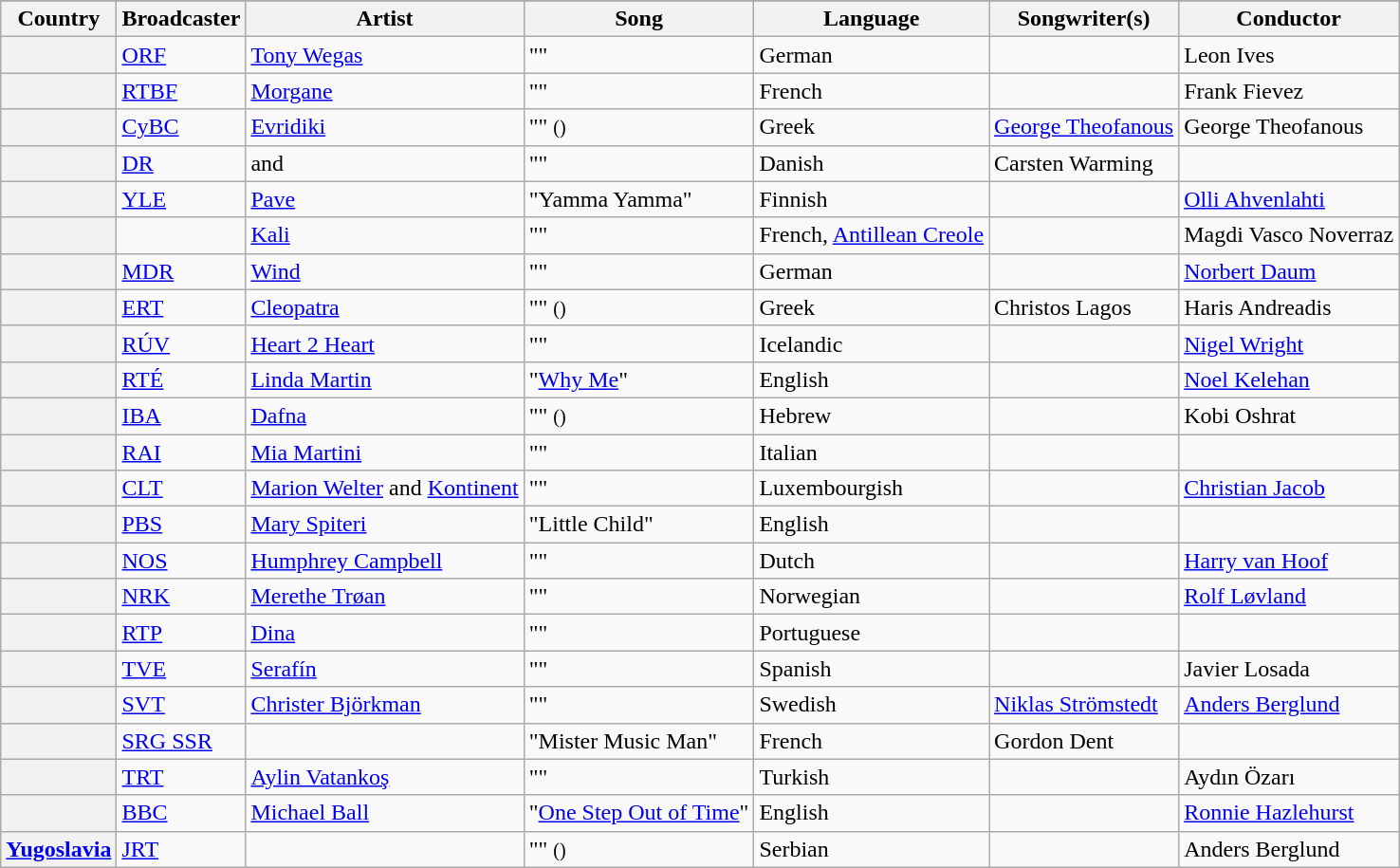<table class="wikitable plainrowheaders sticky-header">
<tr>
</tr>
<tr>
<th scope="col">Country</th>
<th scope="col">Broadcaster</th>
<th scope="col">Artist</th>
<th scope="col">Song</th>
<th scope="col">Language</th>
<th scope="col">Songwriter(s)</th>
<th scope="col">Conductor</th>
</tr>
<tr>
<th scope="row"></th>
<td><a href='#'>ORF</a></td>
<td><a href='#'>Tony Wegas</a></td>
<td>""</td>
<td>German</td>
<td></td>
<td>Leon Ives</td>
</tr>
<tr>
<th scope="row"></th>
<td><a href='#'>RTBF</a></td>
<td><a href='#'>Morgane</a></td>
<td>""</td>
<td>French</td>
<td></td>
<td>Frank Fievez</td>
</tr>
<tr>
<th scope="row"></th>
<td><a href='#'>CyBC</a></td>
<td><a href='#'>Evridiki</a></td>
<td>"" <small>()</small></td>
<td>Greek</td>
<td><a href='#'>George Theofanous</a></td>
<td>George Theofanous</td>
</tr>
<tr>
<th scope="row"></th>
<td><a href='#'>DR</a></td>
<td> and </td>
<td>""</td>
<td>Danish</td>
<td>Carsten Warming</td>
<td></td>
</tr>
<tr>
<th scope="row"></th>
<td><a href='#'>YLE</a></td>
<td><a href='#'>Pave</a></td>
<td>"Yamma Yamma"</td>
<td>Finnish</td>
<td></td>
<td><a href='#'>Olli Ahvenlahti</a></td>
</tr>
<tr>
<th scope="row"></th>
<td></td>
<td><a href='#'>Kali</a></td>
<td>""</td>
<td>French, <a href='#'>Antillean Creole</a></td>
<td></td>
<td>Magdi Vasco Noverraz</td>
</tr>
<tr>
<th scope="row"></th>
<td><a href='#'>MDR</a></td>
<td><a href='#'>Wind</a></td>
<td>""</td>
<td>German</td>
<td></td>
<td><a href='#'>Norbert Daum</a></td>
</tr>
<tr>
<th scope="row"></th>
<td><a href='#'>ERT</a></td>
<td><a href='#'>Cleopatra</a></td>
<td>"" <small>()</small></td>
<td>Greek</td>
<td>Christos Lagos</td>
<td>Haris Andreadis</td>
</tr>
<tr>
<th scope="row"></th>
<td><a href='#'>RÚV</a></td>
<td><a href='#'>Heart 2 Heart</a></td>
<td>""</td>
<td>Icelandic</td>
<td></td>
<td><a href='#'>Nigel Wright</a></td>
</tr>
<tr>
<th scope="row"></th>
<td><a href='#'>RTÉ</a></td>
<td><a href='#'>Linda Martin</a></td>
<td>"<a href='#'>Why Me</a>"</td>
<td>English</td>
<td></td>
<td><a href='#'>Noel Kelehan</a></td>
</tr>
<tr>
<th scope="row"></th>
<td><a href='#'>IBA</a></td>
<td><a href='#'>Dafna</a></td>
<td>"" <small>()</small></td>
<td>Hebrew</td>
<td></td>
<td>Kobi Oshrat</td>
</tr>
<tr>
<th scope="row"></th>
<td><a href='#'>RAI</a></td>
<td><a href='#'>Mia Martini</a></td>
<td>""</td>
<td>Italian</td>
<td></td>
<td></td>
</tr>
<tr>
<th scope="row"></th>
<td><a href='#'>CLT</a></td>
<td><a href='#'>Marion Welter</a> and <a href='#'>Kontinent</a></td>
<td>""</td>
<td>Luxembourgish</td>
<td></td>
<td><a href='#'>Christian Jacob</a></td>
</tr>
<tr>
<th scope="row"></th>
<td><a href='#'>PBS</a></td>
<td><a href='#'>Mary Spiteri</a></td>
<td>"Little Child"</td>
<td>English</td>
<td></td>
<td></td>
</tr>
<tr>
<th scope="row"></th>
<td><a href='#'>NOS</a></td>
<td><a href='#'>Humphrey Campbell</a></td>
<td>""</td>
<td>Dutch</td>
<td></td>
<td><a href='#'>Harry van Hoof</a></td>
</tr>
<tr>
<th scope="row"></th>
<td><a href='#'>NRK</a></td>
<td><a href='#'>Merethe Trøan</a></td>
<td>""</td>
<td>Norwegian</td>
<td></td>
<td><a href='#'>Rolf Løvland</a></td>
</tr>
<tr>
<th scope="row"></th>
<td><a href='#'>RTP</a></td>
<td><a href='#'>Dina</a></td>
<td>""</td>
<td>Portuguese</td>
<td></td>
<td></td>
</tr>
<tr>
<th scope="row"></th>
<td><a href='#'>TVE</a></td>
<td><a href='#'>Serafín</a></td>
<td>""</td>
<td>Spanish</td>
<td></td>
<td>Javier Losada</td>
</tr>
<tr>
<th scope="row"></th>
<td><a href='#'>SVT</a></td>
<td><a href='#'>Christer Björkman</a></td>
<td>""</td>
<td>Swedish</td>
<td><a href='#'>Niklas Strömstedt</a></td>
<td><a href='#'>Anders Berglund</a></td>
</tr>
<tr>
<th scope="row"></th>
<td><a href='#'>SRG SSR</a></td>
<td></td>
<td>"Mister Music Man"</td>
<td>French</td>
<td>Gordon Dent</td>
<td></td>
</tr>
<tr>
<th scope="row"></th>
<td><a href='#'>TRT</a></td>
<td><a href='#'>Aylin Vatankoş</a></td>
<td>""</td>
<td>Turkish</td>
<td></td>
<td>Aydın Özarı</td>
</tr>
<tr>
<th scope="row"></th>
<td><a href='#'>BBC</a></td>
<td><a href='#'>Michael Ball</a></td>
<td>"<a href='#'>One Step Out of Time</a>"</td>
<td>English</td>
<td></td>
<td><a href='#'>Ronnie Hazlehurst</a></td>
</tr>
<tr>
<th scope="row"> <a href='#'>Yugoslavia</a></th>
<td><a href='#'>JRT</a></td>
<td></td>
<td>"" <small>()</small></td>
<td>Serbian</td>
<td></td>
<td>Anders Berglund</td>
</tr>
</table>
